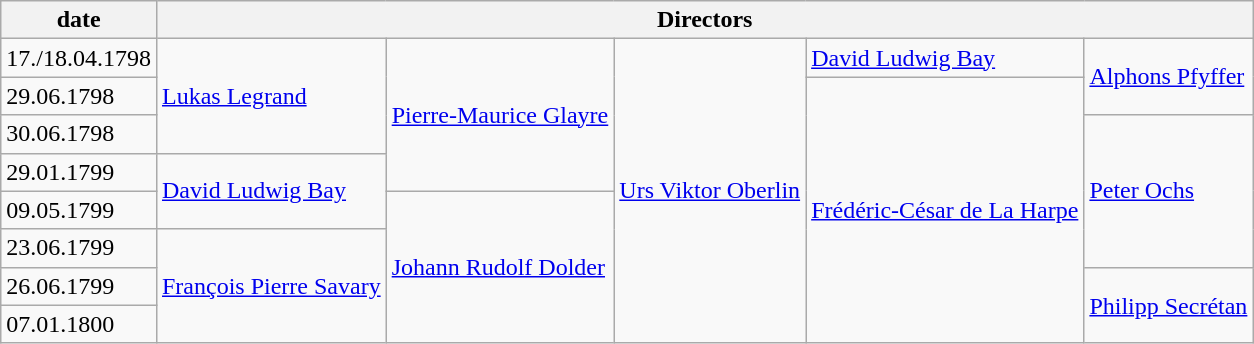<table class="wikitable">
<tr>
<th>date</th>
<th colspan=5>Directors</th>
</tr>
<tr>
<td>17./18.04.1798</td>
<td rowspan=3><a href='#'>Lukas Legrand</a></td>
<td rowspan=4><a href='#'>Pierre-Maurice Glayre</a></td>
<td rowspan=8><a href='#'>Urs Viktor Oberlin</a></td>
<td rowspan=1><a href='#'>David Ludwig Bay</a></td>
<td rowspan=2><a href='#'>Alphons Pfyffer</a></td>
</tr>
<tr>
<td>29.06.1798</td>
<td rowspan=7><a href='#'>Frédéric-César de La Harpe</a></td>
</tr>
<tr>
<td>30.06.1798</td>
<td rowspan=4><a href='#'>Peter Ochs</a></td>
</tr>
<tr>
<td>29.01.1799</td>
<td rowspan=2><a href='#'>David Ludwig Bay</a></td>
</tr>
<tr>
<td>09.05.1799</td>
<td rowspan=4><a href='#'>Johann Rudolf Dolder</a></td>
</tr>
<tr>
<td>23.06.1799</td>
<td rowspan=3><a href='#'>François Pierre Savary</a></td>
</tr>
<tr>
<td>26.06.1799</td>
<td rowspan=2><a href='#'>Philipp Secrétan</a></td>
</tr>
<tr>
<td>07.01.1800</td>
</tr>
</table>
